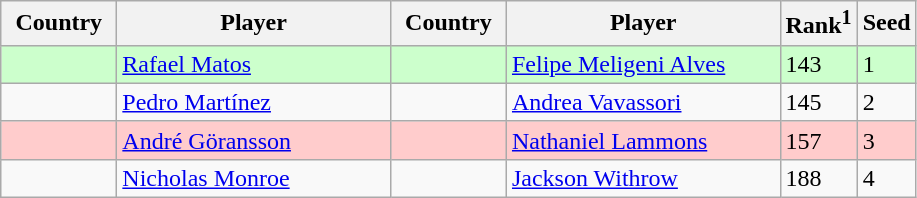<table class="sortable wikitable">
<tr>
<th width="70">Country</th>
<th width="175">Player</th>
<th width="70">Country</th>
<th width="175">Player</th>
<th>Rank<sup>1</sup></th>
<th>Seed</th>
</tr>
<tr style="background:#cfc;">
<td></td>
<td><a href='#'>Rafael Matos</a></td>
<td></td>
<td><a href='#'>Felipe Meligeni Alves</a></td>
<td>143</td>
<td>1</td>
</tr>
<tr>
<td></td>
<td><a href='#'>Pedro Martínez</a></td>
<td></td>
<td><a href='#'>Andrea Vavassori</a></td>
<td>145</td>
<td>2</td>
</tr>
<tr style="background:#fcc;">
<td></td>
<td><a href='#'>André Göransson</a></td>
<td></td>
<td><a href='#'>Nathaniel Lammons</a></td>
<td>157</td>
<td>3</td>
</tr>
<tr>
<td></td>
<td><a href='#'>Nicholas Monroe</a></td>
<td></td>
<td><a href='#'>Jackson Withrow</a></td>
<td>188</td>
<td>4</td>
</tr>
</table>
